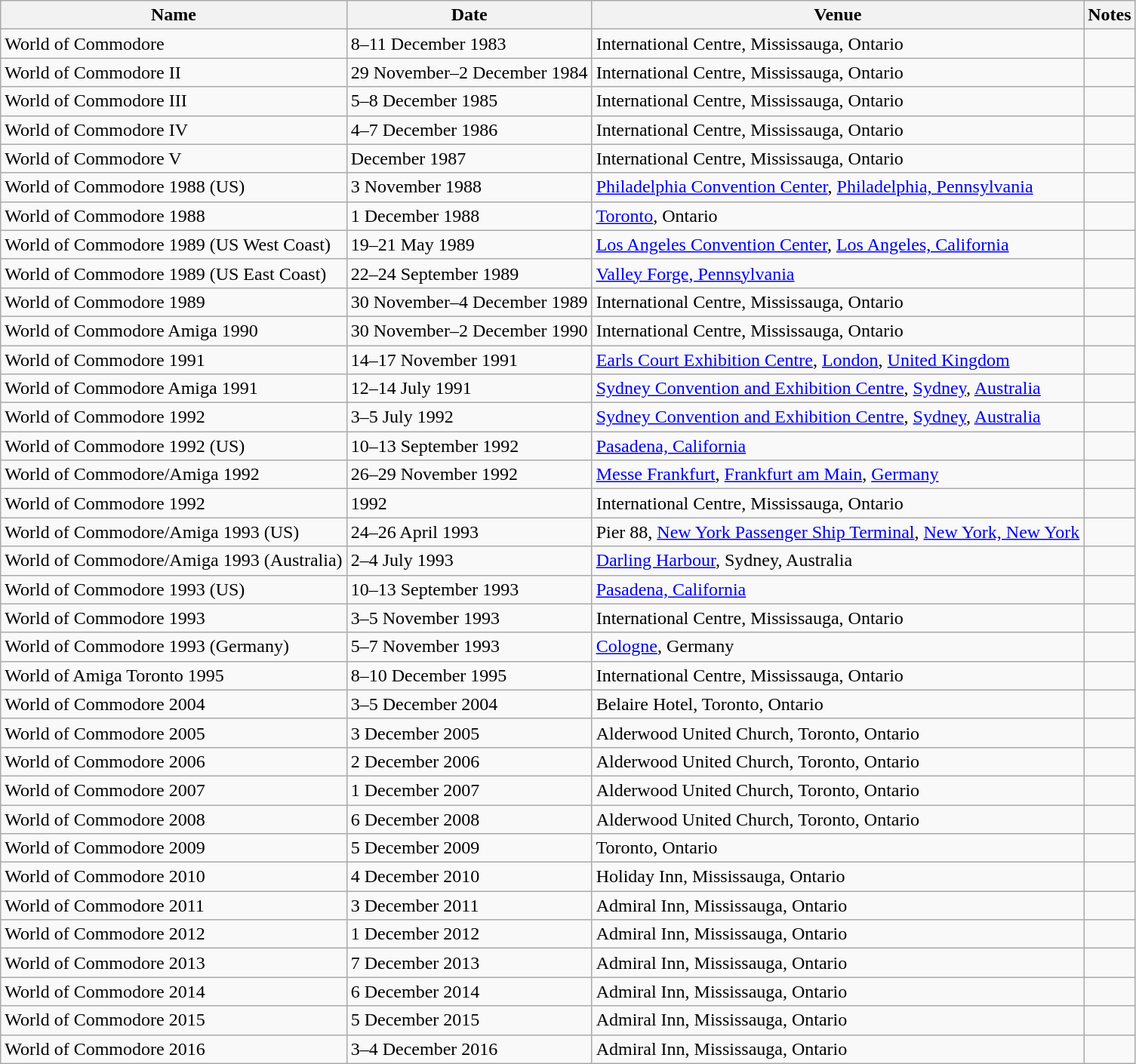<table class="wikitable">
<tr>
<th>Name</th>
<th>Date</th>
<th>Venue</th>
<th>Notes</th>
</tr>
<tr>
<td>World of Commodore</td>
<td>8–11 December 1983</td>
<td>International Centre, Mississauga, Ontario</td>
<td></td>
</tr>
<tr>
<td>World of Commodore II</td>
<td>29 November–2 December 1984</td>
<td>International Centre, Mississauga, Ontario</td>
<td></td>
</tr>
<tr>
<td>World of Commodore III</td>
<td>5–8 December 1985</td>
<td>International Centre, Mississauga, Ontario</td>
<td></td>
</tr>
<tr>
<td>World of Commodore IV</td>
<td>4–7 December 1986</td>
<td>International Centre, Mississauga, Ontario</td>
<td></td>
</tr>
<tr>
<td>World of Commodore V</td>
<td>December 1987</td>
<td>International Centre, Mississauga, Ontario</td>
<td></td>
</tr>
<tr>
<td>World of Commodore 1988 (US)</td>
<td>3 November 1988</td>
<td><a href='#'>Philadelphia Convention Center</a>, <a href='#'>Philadelphia, Pennsylvania</a></td>
<td></td>
</tr>
<tr>
<td>World of Commodore 1988</td>
<td>1 December 1988</td>
<td><a href='#'>Toronto</a>, Ontario</td>
<td></td>
</tr>
<tr>
<td>World of Commodore 1989 (US West Coast)</td>
<td>19–21 May 1989</td>
<td><a href='#'>Los Angeles Convention Center</a>, <a href='#'>Los Angeles, California</a></td>
<td></td>
</tr>
<tr>
<td>World of Commodore 1989 (US East Coast)</td>
<td>22–24 September 1989</td>
<td><a href='#'>Valley Forge, Pennsylvania</a></td>
<td></td>
</tr>
<tr>
<td>World of Commodore 1989</td>
<td>30 November–4 December 1989</td>
<td>International Centre, Mississauga, Ontario</td>
<td></td>
</tr>
<tr>
<td>World of Commodore Amiga 1990</td>
<td>30 November–2 December 1990</td>
<td>International Centre, Mississauga, Ontario</td>
<td></td>
</tr>
<tr>
<td>World of Commodore 1991</td>
<td>14–17 November 1991</td>
<td><a href='#'>Earls Court Exhibition Centre</a>, <a href='#'>London</a>, <a href='#'>United Kingdom</a></td>
<td></td>
</tr>
<tr>
<td>World of Commodore Amiga 1991</td>
<td>12–14 July 1991</td>
<td><a href='#'>Sydney Convention and Exhibition Centre</a>, <a href='#'>Sydney</a>, <a href='#'>Australia</a></td>
<td></td>
</tr>
<tr>
<td>World of Commodore 1992</td>
<td>3–5 July 1992</td>
<td><a href='#'>Sydney Convention and Exhibition Centre</a>, <a href='#'>Sydney</a>, <a href='#'>Australia</a></td>
<td></td>
</tr>
<tr>
<td>World of Commodore 1992 (US)</td>
<td>10–13 September 1992</td>
<td><a href='#'>Pasadena, California</a></td>
<td></td>
</tr>
<tr>
<td>World of Commodore/Amiga 1992</td>
<td>26–29 November 1992</td>
<td><a href='#'>Messe Frankfurt</a>, <a href='#'>Frankfurt am Main</a>, <a href='#'>Germany</a></td>
<td></td>
</tr>
<tr>
<td>World of Commodore 1992</td>
<td>1992</td>
<td>International Centre, Mississauga, Ontario</td>
<td></td>
</tr>
<tr>
<td>World of Commodore/Amiga 1993 (US)</td>
<td>24–26 April 1993</td>
<td>Pier 88, <a href='#'>New York Passenger Ship Terminal</a>, <a href='#'>New York, New York</a></td>
<td></td>
</tr>
<tr>
<td>World of Commodore/Amiga 1993 (Australia)</td>
<td>2–4 July 1993</td>
<td><a href='#'>Darling Harbour</a>, Sydney, Australia</td>
<td></td>
</tr>
<tr>
<td>World of Commodore 1993 (US)</td>
<td>10–13 September 1993</td>
<td><a href='#'>Pasadena, California</a></td>
<td></td>
</tr>
<tr>
<td>World of Commodore 1993</td>
<td>3–5 November 1993</td>
<td>International Centre, Mississauga, Ontario</td>
<td></td>
</tr>
<tr>
<td>World of Commodore 1993 (Germany)</td>
<td>5–7 November 1993</td>
<td><a href='#'>Cologne</a>, Germany</td>
<td></td>
</tr>
<tr>
<td>World of Amiga Toronto 1995</td>
<td>8–10 December 1995</td>
<td>International Centre, Mississauga, Ontario</td>
<td></td>
</tr>
<tr>
<td>World of Commodore 2004</td>
<td>3–5 December 2004</td>
<td>Belaire Hotel, Toronto, Ontario</td>
<td></td>
</tr>
<tr>
<td>World of Commodore 2005</td>
<td>3 December 2005</td>
<td>Alderwood United Church, Toronto, Ontario</td>
<td></td>
</tr>
<tr>
<td>World of Commodore 2006</td>
<td>2 December 2006</td>
<td>Alderwood United Church, Toronto, Ontario</td>
<td></td>
</tr>
<tr>
<td>World of Commodore 2007</td>
<td>1 December 2007</td>
<td>Alderwood United Church, Toronto, Ontario</td>
<td></td>
</tr>
<tr>
<td>World of Commodore 2008</td>
<td>6 December 2008</td>
<td>Alderwood United Church, Toronto, Ontario</td>
<td></td>
</tr>
<tr>
<td>World of Commodore 2009</td>
<td>5 December 2009</td>
<td>Toronto, Ontario</td>
<td></td>
</tr>
<tr>
<td>World of Commodore 2010</td>
<td>4 December 2010</td>
<td>Holiday Inn, Mississauga, Ontario</td>
<td></td>
</tr>
<tr>
<td>World of Commodore 2011</td>
<td>3 December 2011</td>
<td>Admiral Inn, Mississauga, Ontario</td>
<td></td>
</tr>
<tr>
<td>World of Commodore 2012</td>
<td>1 December 2012</td>
<td>Admiral Inn, Mississauga, Ontario</td>
<td></td>
</tr>
<tr>
<td>World of Commodore 2013</td>
<td>7 December 2013</td>
<td>Admiral Inn, Mississauga, Ontario</td>
<td></td>
</tr>
<tr>
<td>World of Commodore 2014</td>
<td>6 December 2014</td>
<td>Admiral Inn, Mississauga, Ontario</td>
<td></td>
</tr>
<tr>
<td>World of Commodore 2015</td>
<td>5 December 2015</td>
<td>Admiral Inn, Mississauga, Ontario</td>
<td></td>
</tr>
<tr>
<td>World of Commodore 2016</td>
<td>3–4 December 2016</td>
<td>Admiral Inn, Mississauga, Ontario</td>
<td></td>
</tr>
</table>
